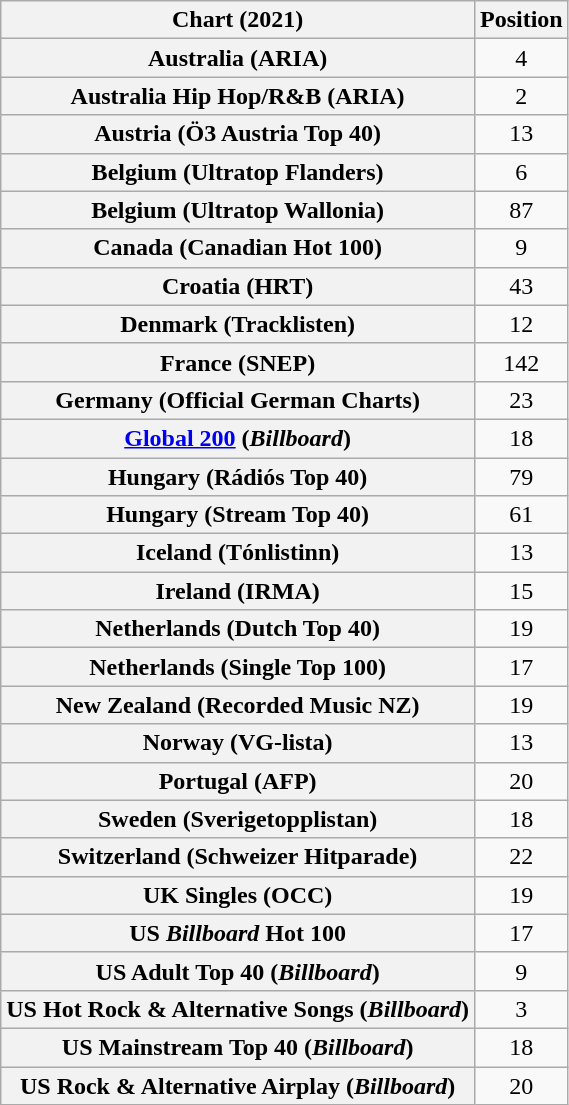<table class="wikitable sortable plainrowheaders" style="text-align:center">
<tr>
<th scope="col">Chart (2021)</th>
<th scope="col">Position</th>
</tr>
<tr>
<th scope="row">Australia (ARIA)</th>
<td>4</td>
</tr>
<tr>
<th scope="row">Australia Hip Hop/R&B (ARIA)</th>
<td>2</td>
</tr>
<tr>
<th scope="row">Austria (Ö3 Austria Top 40)</th>
<td>13</td>
</tr>
<tr>
<th scope="row">Belgium (Ultratop Flanders)</th>
<td>6</td>
</tr>
<tr>
<th scope="row">Belgium (Ultratop Wallonia)</th>
<td>87</td>
</tr>
<tr>
<th scope="row">Canada (Canadian Hot 100)</th>
<td>9</td>
</tr>
<tr>
<th scope="row">Croatia (HRT)</th>
<td>43</td>
</tr>
<tr>
<th scope="row">Denmark (Tracklisten)</th>
<td>12</td>
</tr>
<tr>
<th scope="row">France (SNEP)</th>
<td>142</td>
</tr>
<tr>
<th scope="row">Germany (Official German Charts)</th>
<td>23</td>
</tr>
<tr>
<th scope="row"><a href='#'>Global 200</a> (<em>Billboard</em>)</th>
<td>18</td>
</tr>
<tr>
<th scope="row">Hungary (Rádiós Top 40)</th>
<td>79</td>
</tr>
<tr>
<th scope="row">Hungary (Stream Top 40)</th>
<td>61</td>
</tr>
<tr>
<th scope="row">Iceland (Tónlistinn)</th>
<td>13</td>
</tr>
<tr>
<th scope="row">Ireland (IRMA)</th>
<td>15</td>
</tr>
<tr>
<th scope="row">Netherlands (Dutch Top 40)</th>
<td>19</td>
</tr>
<tr>
<th scope="row">Netherlands (Single Top 100)</th>
<td>17</td>
</tr>
<tr>
<th scope="row">New Zealand (Recorded Music NZ)</th>
<td>19</td>
</tr>
<tr>
<th scope="row">Norway (VG-lista)</th>
<td>13</td>
</tr>
<tr>
<th scope="row">Portugal (AFP)</th>
<td>20</td>
</tr>
<tr>
<th scope="row">Sweden (Sverigetopplistan)</th>
<td>18</td>
</tr>
<tr>
<th scope="row">Switzerland (Schweizer Hitparade)</th>
<td>22</td>
</tr>
<tr>
<th scope="row">UK Singles (OCC)</th>
<td>19</td>
</tr>
<tr>
<th scope="row">US <em>Billboard</em> Hot 100</th>
<td>17</td>
</tr>
<tr>
<th scope="row">US Adult Top 40 (<em>Billboard</em>)</th>
<td>9</td>
</tr>
<tr>
<th scope="row">US Hot Rock & Alternative Songs (<em>Billboard</em>)</th>
<td>3</td>
</tr>
<tr>
<th scope="row">US Mainstream Top 40 (<em>Billboard</em>)</th>
<td>18</td>
</tr>
<tr>
<th scope="row">US Rock & Alternative Airplay (<em>Billboard</em>)</th>
<td>20</td>
</tr>
</table>
